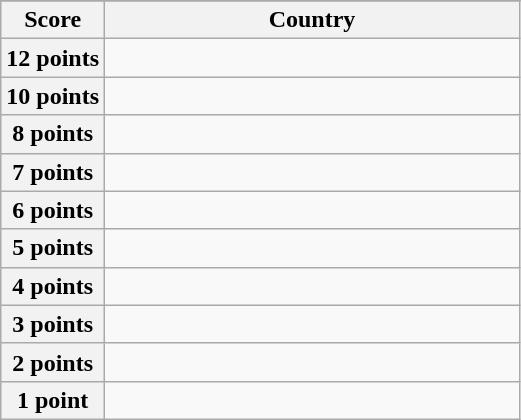<table class="wikitable">
<tr>
</tr>
<tr>
<th scope="col" width="20%">Score</th>
<th scope="col">Country</th>
</tr>
<tr>
<th scope="row">12 points</th>
<td></td>
</tr>
<tr>
<th scope="row">10 points</th>
<td></td>
</tr>
<tr>
<th scope="row">8 points</th>
<td></td>
</tr>
<tr>
<th scope="row">7 points</th>
<td></td>
</tr>
<tr>
<th scope="row">6 points</th>
<td></td>
</tr>
<tr>
<th scope="row">5 points</th>
<td></td>
</tr>
<tr>
<th scope="row">4 points</th>
<td></td>
</tr>
<tr>
<th scope="row">3 points</th>
<td></td>
</tr>
<tr>
<th scope="row">2 points</th>
<td></td>
</tr>
<tr>
<th scope="row">1 point</th>
<td></td>
</tr>
</table>
